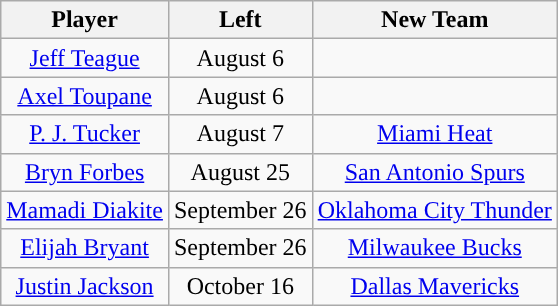<table class="wikitable sortable sortable">
<tr>
<th>Player</th>
<th>Left</th>
<th>New Team</th>
</tr>
<tr style="text-align: center">
<td><a href='#'>Jeff Teague</a></td>
<td>August 6</td>
<td></td>
</tr>
<tr style="text-align: center">
<td><a href='#'>Axel Toupane</a></td>
<td>August 6</td>
<td></td>
</tr>
<tr style="text-align: center">
<td><a href='#'>P. J. Tucker</a></td>
<td>August 7</td>
<td><a href='#'>Miami Heat</a></td>
</tr>
<tr style="text-align: center">
<td><a href='#'>Bryn Forbes</a></td>
<td>August 25</td>
<td><a href='#'>San Antonio Spurs</a></td>
</tr>
<tr style="text-align: center">
<td><a href='#'>Mamadi Diakite</a></td>
<td>September 26</td>
<td><a href='#'>Oklahoma City Thunder</a></td>
</tr>
<tr style="text-align: center">
<td><a href='#'>Elijah Bryant</a></td>
<td>September 26</td>
<td><a href='#'>Milwaukee Bucks</a></td>
</tr>
<tr style="text-align: center">
<td><a href='#'>Justin Jackson</a></td>
<td>October 16</td>
<td><a href='#'>Dallas Mavericks</a></td>
</tr>
</table>
